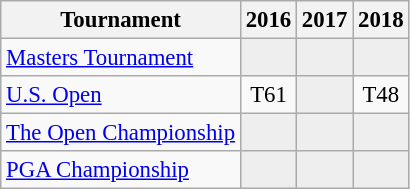<table class="wikitable" style="font-size:95%;text-align:center;">
<tr>
<th>Tournament</th>
<th>2016</th>
<th>2017</th>
<th>2018</th>
</tr>
<tr>
<td align=left><a href='#'>Masters Tournament</a></td>
<td style="background:#eeeeee;"></td>
<td style="background:#eeeeee;"></td>
<td style="background:#eeeeee;"></td>
</tr>
<tr>
<td align=left><a href='#'>U.S. Open</a></td>
<td>T61</td>
<td style="background:#eeeeee;"></td>
<td>T48</td>
</tr>
<tr>
<td align=left><a href='#'>The Open Championship</a></td>
<td style="background:#eeeeee;"></td>
<td style="background:#eeeeee;"></td>
<td style="background:#eeeeee;"></td>
</tr>
<tr>
<td align=left><a href='#'>PGA Championship</a></td>
<td style="background:#eeeeee;"></td>
<td style="background:#eeeeee;"></td>
<td style="background:#eeeeee;"></td>
</tr>
</table>
